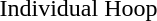<table>
<tr>
<td>Individual Hoop</td>
<td></td>
<td></td>
<td></td>
</tr>
</table>
